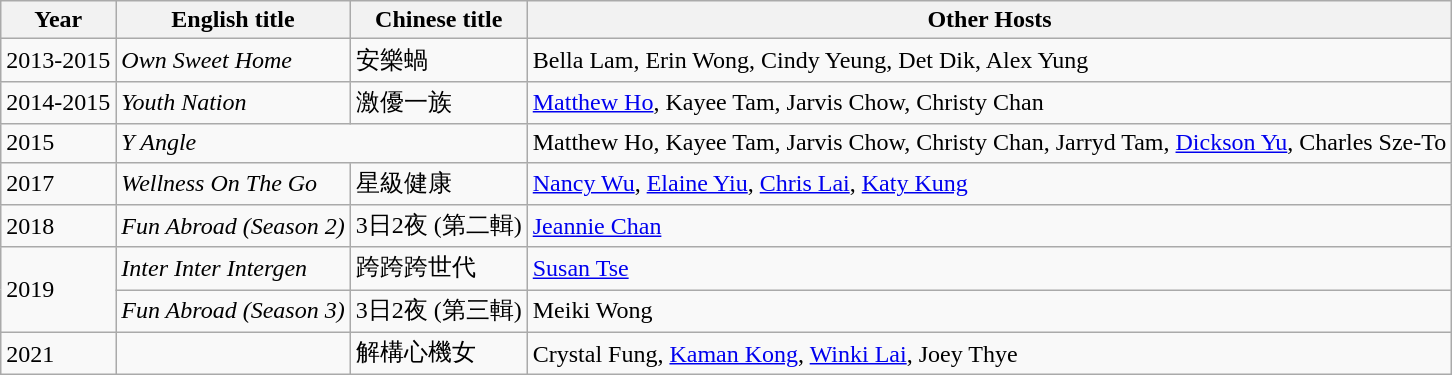<table class="wikitable sortable">
<tr>
<th>Year</th>
<th>English title</th>
<th>Chinese title</th>
<th>Other Hosts</th>
</tr>
<tr>
<td>2013-2015</td>
<td><em>Own Sweet Home</em></td>
<td>安樂蝸</td>
<td>Bella Lam, Erin Wong, Cindy Yeung, Det Dik, Alex Yung</td>
</tr>
<tr>
<td>2014-2015</td>
<td><em>Youth Nation</em></td>
<td>激優一族</td>
<td><a href='#'>Matthew Ho</a>, Kayee Tam, Jarvis Chow, Christy Chan</td>
</tr>
<tr>
<td>2015</td>
<td colspan="2"><em>Y Angle</em></td>
<td>Matthew Ho, Kayee Tam, Jarvis Chow, Christy Chan, Jarryd Tam, <a href='#'>Dickson Yu</a>, Charles Sze-To</td>
</tr>
<tr>
<td>2017</td>
<td><em>Wellness On The Go</em></td>
<td>星級健康</td>
<td><a href='#'>Nancy Wu</a>, <a href='#'>Elaine Yiu</a>, <a href='#'>Chris Lai</a>, <a href='#'>Katy Kung</a></td>
</tr>
<tr>
<td>2018</td>
<td><em>Fun Abroad (Season 2)</em></td>
<td>3日2夜 (第二輯)</td>
<td><a href='#'>Jeannie Chan</a></td>
</tr>
<tr>
<td rowspan="2">2019</td>
<td><em>Inter Inter Intergen</em></td>
<td>跨跨跨世代</td>
<td><a href='#'>Susan Tse</a></td>
</tr>
<tr>
<td><em>Fun Abroad (Season 3)</em></td>
<td>3日2夜 (第三輯)</td>
<td>Meiki Wong</td>
</tr>
<tr>
<td>2021</td>
<td></td>
<td>解構心機女</td>
<td>Crystal Fung, <a href='#'>Kaman Kong</a>, <a href='#'>Winki Lai</a>, Joey Thye</td>
</tr>
</table>
